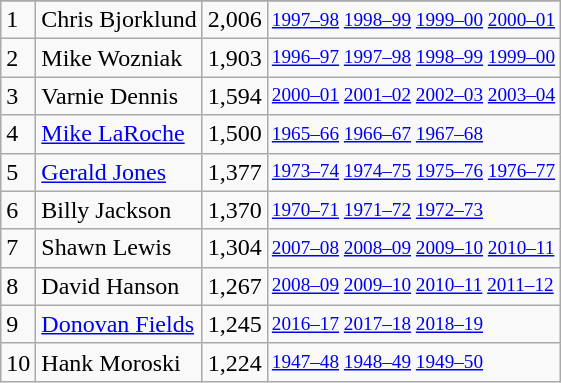<table class="wikitable">
<tr>
</tr>
<tr>
<td>1</td>
<td>Chris Bjorklund</td>
<td>2,006</td>
<td style="font-size:80%;"><a href='#'>1997–98</a> <a href='#'>1998–99</a> <a href='#'>1999–00</a> <a href='#'>2000–01</a></td>
</tr>
<tr>
<td>2</td>
<td>Mike Wozniak</td>
<td>1,903</td>
<td style="font-size:80%;"><a href='#'>1996–97</a> <a href='#'>1997–98</a> <a href='#'>1998–99</a> <a href='#'>1999–00</a></td>
</tr>
<tr>
<td>3</td>
<td>Varnie Dennis</td>
<td>1,594</td>
<td style="font-size:80%;"><a href='#'>2000–01</a> <a href='#'>2001–02</a> <a href='#'>2002–03</a> <a href='#'>2003–04</a></td>
</tr>
<tr>
<td>4</td>
<td><a href='#'>Mike LaRoche</a></td>
<td>1,500</td>
<td style="font-size:80%;"><a href='#'>1965–66</a> <a href='#'>1966–67</a> <a href='#'>1967–68</a></td>
</tr>
<tr>
<td>5</td>
<td><a href='#'>Gerald Jones</a></td>
<td>1,377</td>
<td style="font-size:80%;"><a href='#'>1973–74</a> <a href='#'>1974–75</a> <a href='#'>1975–76</a> <a href='#'>1976–77</a></td>
</tr>
<tr>
<td>6</td>
<td>Billy Jackson</td>
<td>1,370</td>
<td style="font-size:80%;"><a href='#'>1970–71</a> <a href='#'>1971–72</a> <a href='#'>1972–73</a></td>
</tr>
<tr>
<td>7</td>
<td>Shawn Lewis</td>
<td>1,304</td>
<td style="font-size:80%;"><a href='#'>2007–08</a> <a href='#'>2008–09</a> <a href='#'>2009–10</a> <a href='#'>2010–11</a></td>
</tr>
<tr>
<td>8</td>
<td>David Hanson</td>
<td>1,267</td>
<td style="font-size:80%;"><a href='#'>2008–09</a> <a href='#'>2009–10</a> <a href='#'>2010–11</a> <a href='#'>2011–12</a></td>
</tr>
<tr>
<td>9</td>
<td><a href='#'>Donovan Fields</a></td>
<td>1,245</td>
<td style="font-size:80%;"><a href='#'>2016–17</a> <a href='#'>2017–18</a> <a href='#'>2018–19</a></td>
</tr>
<tr>
<td>10</td>
<td>Hank Moroski</td>
<td>1,224</td>
<td style="font-size:80%;"><a href='#'>1947–48</a> <a href='#'>1948–49</a> <a href='#'>1949–50</a></td>
</tr>
</table>
